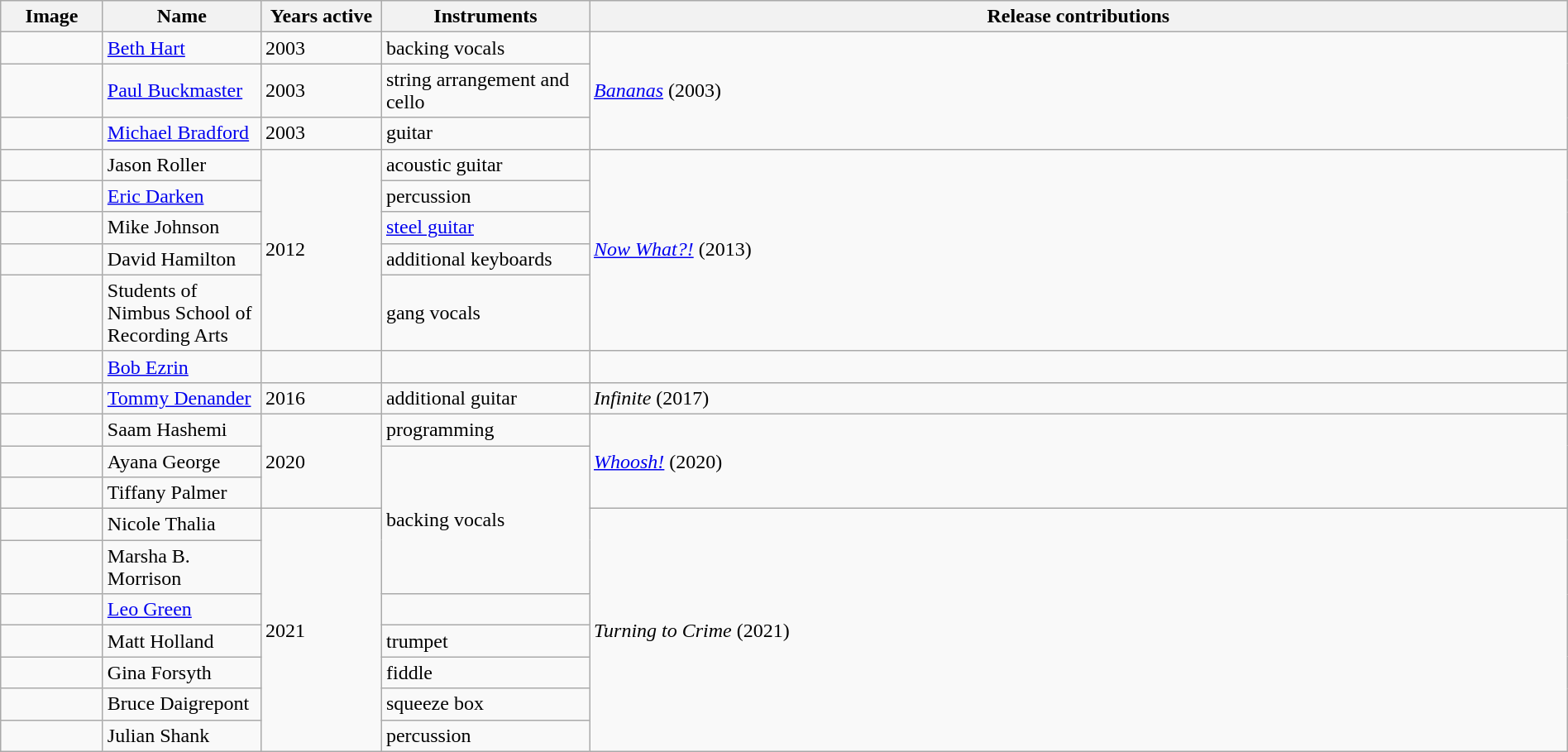<table class="wikitable" border="1" width="100%">
<tr>
<th width="75">Image</th>
<th width="120">Name</th>
<th width="90">Years active</th>
<th width="160">Instruments</th>
<th>Release contributions</th>
</tr>
<tr>
<td></td>
<td><a href='#'>Beth Hart</a></td>
<td>2003</td>
<td>backing vocals</td>
<td rowspan="3"><em><a href='#'>Bananas</a></em> (2003)</td>
</tr>
<tr>
<td></td>
<td><a href='#'>Paul Buckmaster</a></td>
<td>2003 </td>
<td>string arrangement and cello</td>
</tr>
<tr>
<td></td>
<td><a href='#'>Michael Bradford</a></td>
<td>2003</td>
<td>guitar</td>
</tr>
<tr>
<td></td>
<td>Jason Roller</td>
<td rowspan="5">2012</td>
<td>acoustic guitar</td>
<td rowspan="5"><em><a href='#'>Now What?!</a></em> (2013)</td>
</tr>
<tr>
<td></td>
<td><a href='#'>Eric Darken</a></td>
<td>percussion</td>
</tr>
<tr>
<td></td>
<td>Mike Johnson</td>
<td><a href='#'>steel guitar</a></td>
</tr>
<tr>
<td></td>
<td>David Hamilton</td>
<td>additional keyboards</td>
</tr>
<tr>
<td></td>
<td>Students of Nimbus School of Recording Arts</td>
<td>gang vocals</td>
</tr>
<tr>
<td></td>
<td><a href='#'>Bob Ezrin</a></td>
<td></td>
<td></td>
<td></td>
</tr>
<tr>
<td></td>
<td><a href='#'>Tommy Denander</a></td>
<td>2016</td>
<td>additional guitar</td>
<td><em>Infinite</em> (2017)</td>
</tr>
<tr>
<td></td>
<td>Saam Hashemi</td>
<td rowspan="3">2020</td>
<td>programming</td>
<td rowspan="3"><em><a href='#'>Whoosh!</a></em> (2020)</td>
</tr>
<tr>
<td></td>
<td>Ayana George</td>
<td rowspan="4">backing vocals</td>
</tr>
<tr>
<td></td>
<td>Tiffany Palmer</td>
</tr>
<tr>
<td></td>
<td>Nicole Thalia</td>
<td rowspan="7">2021</td>
<td rowspan="7"><em>Turning to Crime</em> (2021)</td>
</tr>
<tr>
<td></td>
<td>Marsha B. Morrison</td>
</tr>
<tr>
<td></td>
<td><a href='#'>Leo Green</a></td>
<td></td>
</tr>
<tr>
<td></td>
<td>Matt Holland</td>
<td>trumpet</td>
</tr>
<tr>
<td></td>
<td>Gina Forsyth</td>
<td>fiddle</td>
</tr>
<tr>
<td></td>
<td>Bruce Daigrepont</td>
<td>squeeze box</td>
</tr>
<tr>
<td></td>
<td>Julian Shank</td>
<td>percussion</td>
</tr>
</table>
